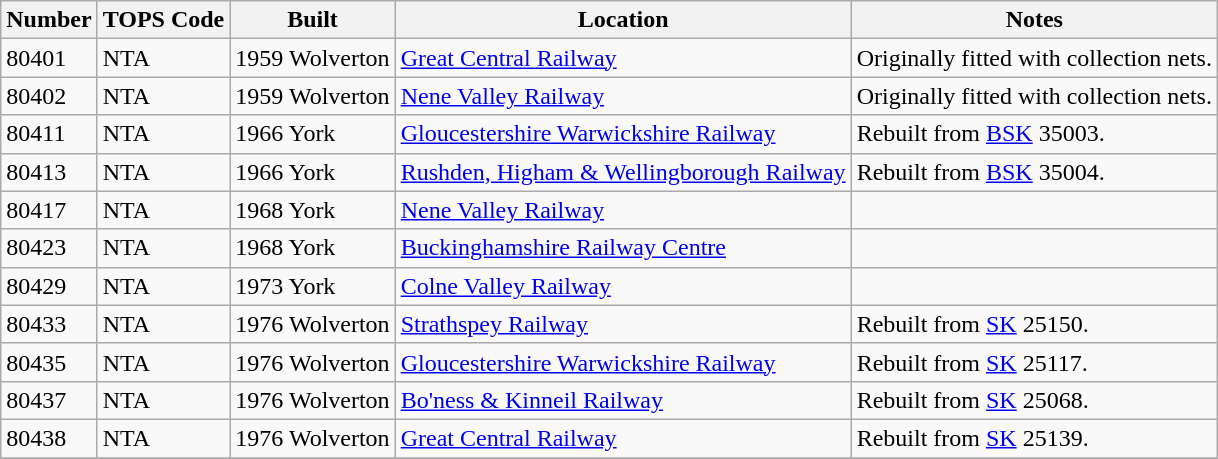<table class="wikitable">
<tr>
<th>Number</th>
<th>TOPS Code</th>
<th>Built</th>
<th>Location</th>
<th>Notes</th>
</tr>
<tr>
<td>80401</td>
<td>NTA</td>
<td>1959 Wolverton</td>
<td><a href='#'>Great Central Railway</a></td>
<td>Originally fitted with collection nets.</td>
</tr>
<tr>
<td>80402</td>
<td>NTA</td>
<td>1959 Wolverton</td>
<td><a href='#'>Nene Valley Railway</a></td>
<td>Originally fitted with collection nets.</td>
</tr>
<tr>
<td>80411</td>
<td>NTA</td>
<td>1966 York</td>
<td><a href='#'>Gloucestershire Warwickshire Railway</a></td>
<td>Rebuilt from <a href='#'>BSK</a> 35003.</td>
</tr>
<tr>
<td>80413</td>
<td>NTA</td>
<td>1966 York</td>
<td><a href='#'>Rushden, Higham & Wellingborough Railway</a></td>
<td>Rebuilt from <a href='#'>BSK</a> 35004.</td>
</tr>
<tr>
<td>80417</td>
<td>NTA</td>
<td>1968 York</td>
<td><a href='#'>Nene Valley Railway</a></td>
<td></td>
</tr>
<tr>
<td>80423</td>
<td>NTA</td>
<td>1968 York</td>
<td><a href='#'>Buckinghamshire Railway Centre</a></td>
<td></td>
</tr>
<tr>
<td>80429</td>
<td>NTA</td>
<td>1973 York</td>
<td><a href='#'>Colne Valley Railway</a></td>
<td></td>
</tr>
<tr>
<td>80433</td>
<td>NTA</td>
<td>1976 Wolverton</td>
<td><a href='#'>Strathspey Railway</a></td>
<td>Rebuilt from <a href='#'>SK</a> 25150.</td>
</tr>
<tr>
<td>80435</td>
<td>NTA</td>
<td>1976 Wolverton</td>
<td><a href='#'>Gloucestershire Warwickshire Railway</a></td>
<td>Rebuilt from <a href='#'>SK</a> 25117.</td>
</tr>
<tr>
<td>80437</td>
<td>NTA</td>
<td>1976 Wolverton</td>
<td><a href='#'>Bo'ness & Kinneil Railway</a></td>
<td>Rebuilt from <a href='#'>SK</a> 25068.</td>
</tr>
<tr>
<td>80438</td>
<td>NTA</td>
<td>1976 Wolverton</td>
<td><a href='#'>Great Central Railway</a></td>
<td>Rebuilt from <a href='#'>SK</a> 25139.</td>
</tr>
<tr>
</tr>
</table>
